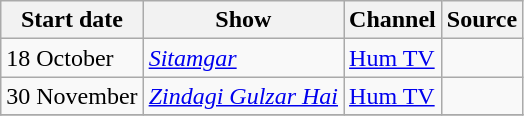<table class="wikitable sortable">
<tr>
<th>Start date</th>
<th>Show</th>
<th>Channel</th>
<th>Source</th>
</tr>
<tr>
<td>18 October</td>
<td><em><a href='#'>Sitamgar</a></em></td>
<td><a href='#'>Hum TV</a></td>
<td></td>
</tr>
<tr>
<td>30 November</td>
<td><em><a href='#'>Zindagi Gulzar Hai</a></em></td>
<td><a href='#'>Hum TV</a></td>
<td></td>
</tr>
<tr>
</tr>
</table>
